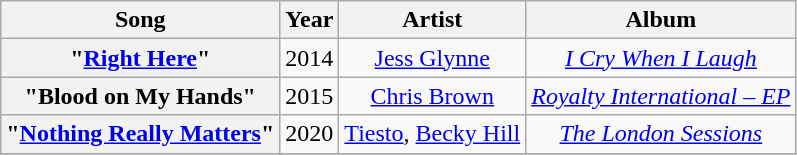<table class="wikitable plainrowheaders" style="text-align:center;">
<tr>
<th scope="col">Song</th>
<th scope="col">Year</th>
<th scope="col">Artist</th>
<th scope="col">Album</th>
</tr>
<tr>
<th scope="row">"<a href='#'>Right Here</a>"</th>
<td>2014</td>
<td><a href='#'>Jess Glynne</a></td>
<td><em><a href='#'>I Cry When I Laugh</a></em></td>
</tr>
<tr>
<th scope="row">"Blood on My Hands"</th>
<td>2015</td>
<td><a href='#'>Chris Brown</a></td>
<td><em><a href='#'>Royalty International – EP</a></em></td>
</tr>
<tr>
<th scope="row">"<a href='#'>Nothing Really Matters</a>"</th>
<td>2020</td>
<td><a href='#'>Tiesto</a>, <a href='#'>Becky Hill</a></td>
<td><em><a href='#'>The London Sessions</a></em></td>
</tr>
<tr>
</tr>
</table>
